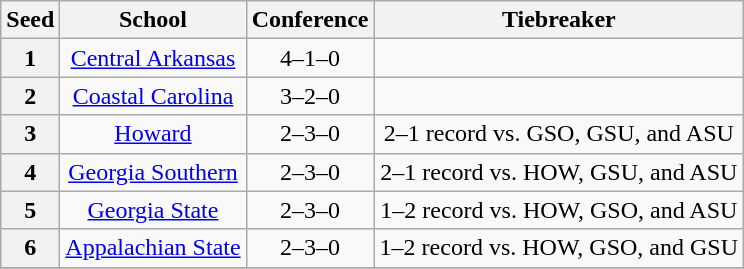<table class="wikitable" style="text-align:center">
<tr>
<th>Seed</th>
<th>School</th>
<th>Conference</th>
<th>Tiebreaker</th>
</tr>
<tr>
<th>1</th>
<td><a href='#'>Central Arkansas</a></td>
<td>4–1–0</td>
<td></td>
</tr>
<tr>
<th>2</th>
<td><a href='#'>Coastal Carolina</a></td>
<td>3–2–0</td>
<td></td>
</tr>
<tr>
<th>3</th>
<td><a href='#'>Howard</a></td>
<td>2–3–0</td>
<td>2–1 record vs. GSO, GSU, and ASU</td>
</tr>
<tr>
<th>4</th>
<td><a href='#'>Georgia Southern</a></td>
<td>2–3–0</td>
<td>2–1 record vs. HOW, GSU, and ASU</td>
</tr>
<tr>
<th>5</th>
<td><a href='#'>Georgia State</a></td>
<td>2–3–0</td>
<td>1–2 record vs. HOW, GSO, and ASU</td>
</tr>
<tr>
<th>6</th>
<td><a href='#'>Appalachian State</a></td>
<td>2–3–0</td>
<td>1–2 record vs. HOW, GSO, and GSU</td>
</tr>
<tr>
</tr>
</table>
